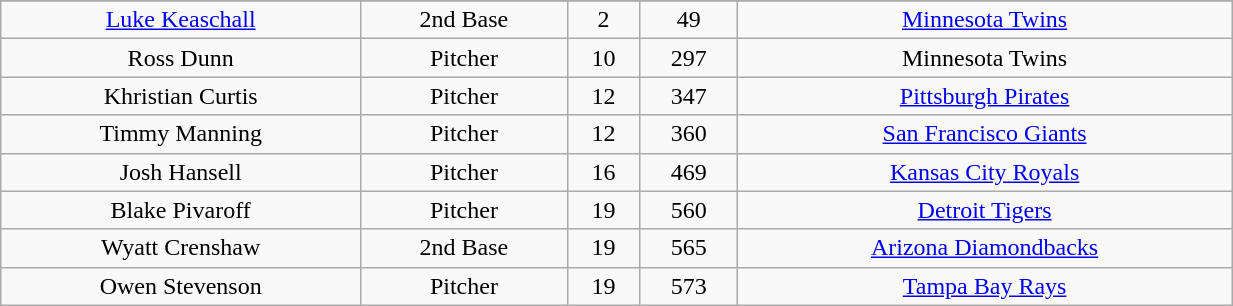<table class="wikitable" width="65%">
<tr align="center">
</tr>
<tr align="center" bgcolor="">
<td><a href='#'>Luke Keaschall</a></td>
<td>2nd Base</td>
<td>2</td>
<td>49</td>
<td><a href='#'>Minnesota Twins</a></td>
</tr>
<tr align="center" bgcolor="">
<td>Ross Dunn</td>
<td>Pitcher</td>
<td>10</td>
<td>297</td>
<td>Minnesota Twins</td>
</tr>
<tr align="center" bgcolor="">
<td>Khristian Curtis</td>
<td>Pitcher</td>
<td>12</td>
<td>347</td>
<td><a href='#'>Pittsburgh Pirates</a></td>
</tr>
<tr align="center" bgcolor="">
<td>Timmy Manning</td>
<td>Pitcher</td>
<td>12</td>
<td>360</td>
<td><a href='#'>San Francisco Giants</a></td>
</tr>
<tr align="center" bgcolor="">
<td>Josh Hansell</td>
<td>Pitcher</td>
<td>16</td>
<td>469</td>
<td><a href='#'>Kansas City Royals</a></td>
</tr>
<tr align="center" bgcolor="">
<td>Blake Pivaroff</td>
<td>Pitcher</td>
<td>19</td>
<td>560</td>
<td><a href='#'>Detroit Tigers</a></td>
</tr>
<tr align="center" bgcolor="">
<td>Wyatt Crenshaw</td>
<td>2nd Base</td>
<td>19</td>
<td>565</td>
<td><a href='#'>Arizona Diamondbacks</a></td>
</tr>
<tr align="center" bgcolor="">
<td>Owen Stevenson</td>
<td>Pitcher</td>
<td>19</td>
<td>573</td>
<td><a href='#'>Tampa Bay Rays</a></td>
</tr>
</table>
